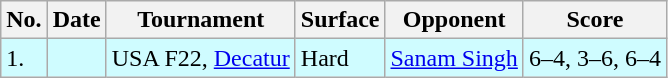<table class="sortable wikitable">
<tr>
<th>No.</th>
<th>Date</th>
<th>Tournament</th>
<th>Surface</th>
<th>Opponent</th>
<th class="unsortable">Score</th>
</tr>
<tr style="background:#cffcff;">
<td>1.</td>
<td></td>
<td>USA F22, <a href='#'>Decatur</a></td>
<td>Hard</td>
<td> <a href='#'>Sanam Singh</a></td>
<td>6–4, 3–6, 6–4</td>
</tr>
</table>
